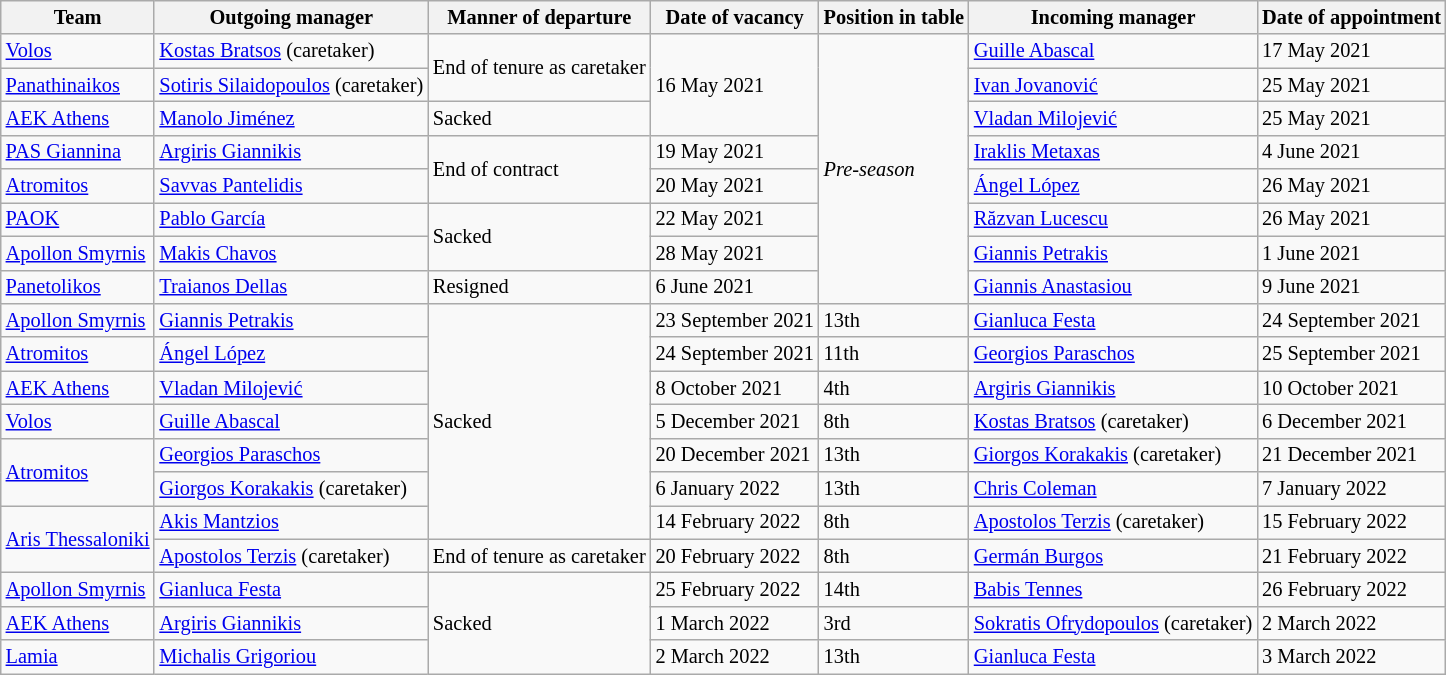<table class="wikitable sortable"style="font-size: 85%">
<tr>
<th>Team</th>
<th>Outgoing manager</th>
<th>Manner of departure</th>
<th>Date of vacancy</th>
<th>Position in table</th>
<th>Incoming manager</th>
<th>Date of appointment</th>
</tr>
<tr>
<td><a href='#'>Volos</a></td>
<td> <a href='#'>Kostas Bratsos</a> (caretaker)</td>
<td rowspan="2">End of tenure as caretaker</td>
<td rowspan="3">16 May 2021</td>
<td rowspan="8"><em>Pre-season</em></td>
<td> <a href='#'>Guille Abascal</a></td>
<td>17 May 2021</td>
</tr>
<tr>
<td><a href='#'>Panathinaikos</a></td>
<td> <a href='#'>Sotiris Silaidopoulos</a> (caretaker)</td>
<td> <a href='#'>Ivan Jovanović</a></td>
<td>25 May 2021</td>
</tr>
<tr>
<td><a href='#'>AEK Athens</a></td>
<td> <a href='#'>Manolo Jiménez</a></td>
<td>Sacked</td>
<td> <a href='#'>Vladan Milojević</a></td>
<td>25 May 2021</td>
</tr>
<tr>
<td><a href='#'>PAS Giannina</a></td>
<td> <a href='#'>Argiris Giannikis</a></td>
<td rowspan="2">End of contract</td>
<td>19 May 2021</td>
<td> <a href='#'>Iraklis Metaxas</a></td>
<td>4 June 2021</td>
</tr>
<tr>
<td><a href='#'>Atromitos</a></td>
<td> <a href='#'>Savvas Pantelidis</a></td>
<td>20 Μay 2021</td>
<td> <a href='#'>Ángel López</a></td>
<td>26 May 2021</td>
</tr>
<tr>
<td><a href='#'>PAOK</a></td>
<td> <a href='#'>Pablo García</a></td>
<td rowspan="2">Sacked</td>
<td>22 May 2021</td>
<td> <a href='#'>Răzvan Lucescu</a></td>
<td>26 May 2021</td>
</tr>
<tr>
<td><a href='#'>Apollon Smyrnis</a></td>
<td> <a href='#'>Makis Chavos</a></td>
<td>28 May 2021</td>
<td> <a href='#'>Giannis Petrakis</a></td>
<td>1 June 2021</td>
</tr>
<tr>
<td><a href='#'>Panetolikos</a></td>
<td> <a href='#'>Traianos Dellas</a></td>
<td>Resigned</td>
<td>6 June 2021</td>
<td> <a href='#'>Giannis Anastasiou</a></td>
<td>9 June 2021</td>
</tr>
<tr>
<td><a href='#'>Apollon Smyrnis</a></td>
<td> <a href='#'>Giannis Petrakis</a></td>
<td rowspan="7">Sacked</td>
<td>23 September 2021</td>
<td>13th</td>
<td> <a href='#'>Gianluca Festa</a></td>
<td>24 September 2021</td>
</tr>
<tr>
<td><a href='#'>Atromitos</a></td>
<td> <a href='#'>Ángel López</a></td>
<td>24 September 2021</td>
<td>11th</td>
<td> <a href='#'>Georgios Paraschos</a></td>
<td>25 September 2021</td>
</tr>
<tr>
<td><a href='#'>AEK Athens</a></td>
<td> <a href='#'>Vladan Milojević</a></td>
<td>8 October 2021</td>
<td>4th</td>
<td> <a href='#'>Argiris Giannikis</a></td>
<td>10 October 2021</td>
</tr>
<tr>
<td><a href='#'>Volos</a></td>
<td> <a href='#'>Guille Abascal</a></td>
<td>5 December 2021</td>
<td>8th</td>
<td> <a href='#'>Kostas Bratsos</a> (caretaker)</td>
<td>6 December 2021</td>
</tr>
<tr>
<td rowspan="2"><a href='#'>Atromitos</a></td>
<td> <a href='#'>Georgios Paraschos</a></td>
<td>20 December 2021</td>
<td>13th</td>
<td> <a href='#'>Giorgos Korakakis</a> (caretaker)</td>
<td>21 December 2021</td>
</tr>
<tr>
<td> <a href='#'>Giorgos Korakakis</a> (caretaker)</td>
<td>6 January 2022</td>
<td>13th</td>
<td> <a href='#'>Chris Coleman</a></td>
<td>7 January 2022</td>
</tr>
<tr>
<td rowspan="2"><a href='#'>Aris Thessaloniki</a></td>
<td> <a href='#'>Akis Mantzios</a></td>
<td>14 February 2022</td>
<td>8th</td>
<td> <a href='#'>Apostolos Terzis</a> (caretaker)</td>
<td>15 February 2022</td>
</tr>
<tr>
<td> <a href='#'>Apostolos Terzis</a> (caretaker)</td>
<td>End of tenure as caretaker</td>
<td>20 February 2022</td>
<td>8th</td>
<td> <a href='#'>Germán Burgos</a></td>
<td>21 February 2022</td>
</tr>
<tr>
<td><a href='#'>Apollon Smyrnis</a></td>
<td> <a href='#'>Gianluca Festa</a></td>
<td rowspan="3">Sacked</td>
<td>25 February 2022</td>
<td>14th</td>
<td> <a href='#'>Babis Tennes</a></td>
<td>26 February 2022</td>
</tr>
<tr>
<td><a href='#'>AEK Athens</a></td>
<td> <a href='#'>Argiris Giannikis</a></td>
<td>1 Μarch 2022</td>
<td>3rd</td>
<td> <a href='#'>Sokratis Ofrydopoulos</a> (caretaker)</td>
<td>2 March 2022</td>
</tr>
<tr>
<td><a href='#'>Lamia</a></td>
<td> <a href='#'>Michalis Grigoriou</a></td>
<td>2 March 2022</td>
<td>13th</td>
<td> <a href='#'>Gianluca Festa</a></td>
<td>3 March 2022</td>
</tr>
</table>
